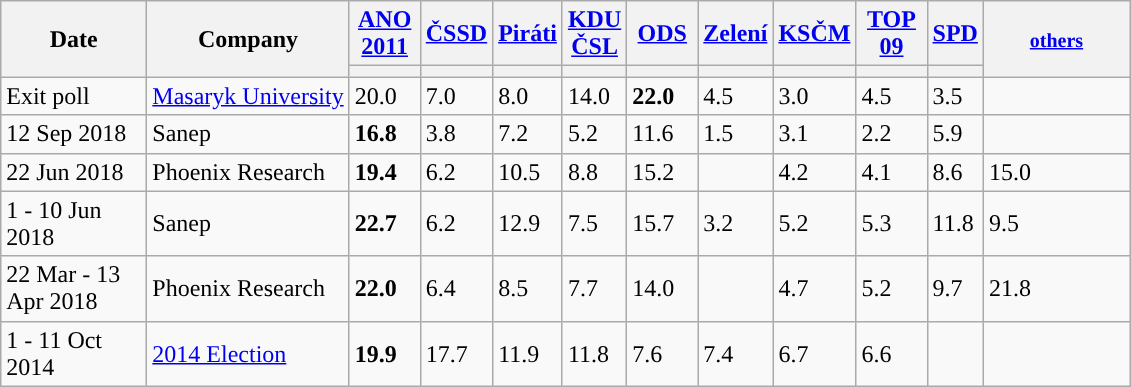<table class="wikitable" style="text-align:left;">
<tr>
<th style="width:90px;" rowspan="2">Date</th>
<th rowspan="2">Company</th>
<th style="width:40px"><a href='#'>ANO 2011</a></th>
<th style="width:40px"><a href='#'>ČSSD</a></th>
<th style="width:30px"><a href='#'>Piráti</a></th>
<th style="width:30px"><a href='#'>KDU<br>ČSL</a></th>
<th style="width:40px"><a href='#'>ODS</a></th>
<th style="width:40px"><a href='#'>Zelení</a></th>
<th style="width:40px"><a href='#'>KSČM</a></th>
<th style="width:40px"><a href='#'>TOP 09</a></th>
<th style="width:30px"><a href='#'>SPD</a></th>
<th style="width:90px;" rowspan="2"><a href='#'><small>others</small></a></th>
</tr>
<tr>
<th style="background:"></th>
<th style="background:"></th>
<th style="background:"></th>
<th style="background:"></th>
<th style="background:"></th>
<th style="background:"></th>
<th style="background:"></th>
<th style="background:"></th>
<th style="background:"></th>
</tr>
<tr>
<td>Exit poll</td>
<td><a href='#'>Masaryk University</a></td>
<td>20.0</td>
<td>7.0</td>
<td>8.0</td>
<td>14.0</td>
<td><strong>22.0</strong></td>
<td>4.5</td>
<td>3.0</td>
<td>4.5</td>
<td>3.5</td>
<td></td>
</tr>
<tr>
<td>12 Sep 2018</td>
<td>Sanep</td>
<td><strong>16.8</strong></td>
<td>3.8</td>
<td>7.2</td>
<td>5.2</td>
<td>11.6</td>
<td>1.5</td>
<td>3.1</td>
<td>2.2</td>
<td>5.9</td>
<td></td>
</tr>
<tr>
<td>22 Jun 2018</td>
<td>Phoenix Research</td>
<td><strong>19.4</strong></td>
<td>6.2</td>
<td>10.5</td>
<td>8.8</td>
<td>15.2</td>
<td></td>
<td>4.2</td>
<td>4.1</td>
<td>8.6</td>
<td>15.0</td>
</tr>
<tr>
<td>1 - 10 Jun 2018</td>
<td>Sanep</td>
<td><strong>22.7</strong></td>
<td>6.2</td>
<td>12.9</td>
<td>7.5</td>
<td>15.7</td>
<td>3.2</td>
<td>5.2</td>
<td>5.3</td>
<td>11.8</td>
<td>9.5</td>
</tr>
<tr>
<td>22 Mar - 13 Apr 2018</td>
<td>Phoenix Research</td>
<td><strong>22.0</strong></td>
<td>6.4</td>
<td>8.5</td>
<td>7.7</td>
<td>14.0</td>
<td></td>
<td>4.7</td>
<td>5.2</td>
<td>9.7</td>
<td>21.8</td>
</tr>
<tr>
<td>1 - 11 Oct 2014</td>
<td><a href='#'>2014 Election</a></td>
<td><strong>19.9</strong></td>
<td>17.7</td>
<td>11.9</td>
<td>11.8</td>
<td>7.6</td>
<td>7.4</td>
<td>6.7</td>
<td>6.6</td>
<td></td>
<td></td>
</tr>
</table>
